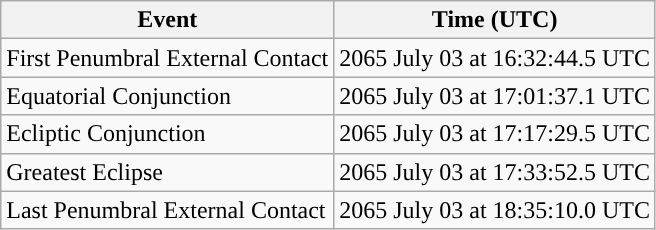<table class="wikitable">
<tr>
<th>Event</th>
<th>Time (UTC)</th>
</tr>
<tr>
<td>First Penumbral External Contact</td>
<td>2065 July 03 at 16:32:44.5 UTC</td>
</tr>
<tr>
<td>Equatorial Conjunction</td>
<td>2065 July 03 at 17:01:37.1 UTC</td>
</tr>
<tr>
<td>Ecliptic Conjunction</td>
<td>2065 July 03 at 17:17:29.5 UTC</td>
</tr>
<tr>
<td>Greatest Eclipse</td>
<td>2065 July 03 at 17:33:52.5 UTC</td>
</tr>
<tr>
<td>Last Penumbral External Contact</td>
<td>2065 July 03 at 18:35:10.0 UTC</td>
</tr>
</table>
